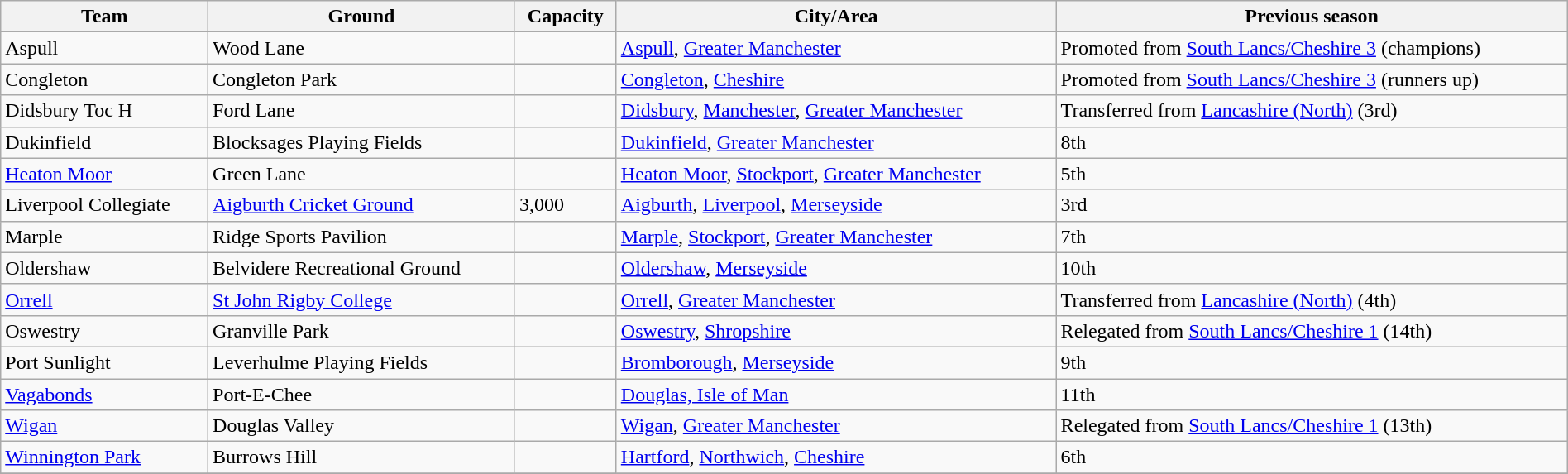<table class="wikitable sortable" width=100%>
<tr>
<th>Team</th>
<th>Ground</th>
<th>Capacity</th>
<th>City/Area</th>
<th>Previous season</th>
</tr>
<tr>
<td>Aspull</td>
<td>Wood Lane</td>
<td></td>
<td><a href='#'>Aspull</a>, <a href='#'>Greater Manchester</a></td>
<td>Promoted from <a href='#'>South Lancs/Cheshire 3</a> (champions)</td>
</tr>
<tr>
<td>Congleton</td>
<td>Congleton Park</td>
<td></td>
<td><a href='#'>Congleton</a>, <a href='#'>Cheshire</a></td>
<td>Promoted from <a href='#'>South Lancs/Cheshire 3</a> (runners up)</td>
</tr>
<tr>
<td>Didsbury Toc H</td>
<td>Ford Lane</td>
<td></td>
<td><a href='#'>Didsbury</a>, <a href='#'>Manchester</a>, <a href='#'>Greater Manchester</a></td>
<td>Transferred from <a href='#'>Lancashire (North)</a> (3rd)</td>
</tr>
<tr>
<td>Dukinfield</td>
<td>Blocksages Playing Fields</td>
<td></td>
<td><a href='#'>Dukinfield</a>, <a href='#'>Greater Manchester</a></td>
<td>8th</td>
</tr>
<tr>
<td><a href='#'>Heaton Moor</a></td>
<td>Green Lane</td>
<td></td>
<td><a href='#'>Heaton Moor</a>, <a href='#'>Stockport</a>, <a href='#'>Greater Manchester</a></td>
<td>5th</td>
</tr>
<tr>
<td>Liverpool Collegiate</td>
<td><a href='#'>Aigburth Cricket Ground</a></td>
<td>3,000</td>
<td><a href='#'>Aigburth</a>, <a href='#'>Liverpool</a>, <a href='#'>Merseyside</a></td>
<td>3rd</td>
</tr>
<tr>
<td>Marple</td>
<td>Ridge Sports Pavilion</td>
<td></td>
<td><a href='#'>Marple</a>, <a href='#'>Stockport</a>, <a href='#'>Greater Manchester</a></td>
<td>7th</td>
</tr>
<tr>
<td>Oldershaw</td>
<td>Belvidere Recreational Ground</td>
<td></td>
<td><a href='#'>Oldershaw</a>, <a href='#'>Merseyside</a></td>
<td>10th</td>
</tr>
<tr>
<td><a href='#'>Orrell</a></td>
<td><a href='#'>St John Rigby College</a></td>
<td></td>
<td><a href='#'>Orrell</a>, <a href='#'>Greater Manchester</a></td>
<td>Transferred from <a href='#'>Lancashire (North)</a> (4th)</td>
</tr>
<tr>
<td>Oswestry</td>
<td>Granville Park</td>
<td></td>
<td><a href='#'>Oswestry</a>, <a href='#'>Shropshire</a></td>
<td>Relegated from <a href='#'>South Lancs/Cheshire 1</a> (14th)</td>
</tr>
<tr>
<td>Port Sunlight</td>
<td>Leverhulme Playing Fields</td>
<td></td>
<td><a href='#'>Bromborough</a>, <a href='#'>Merseyside</a></td>
<td>9th</td>
</tr>
<tr>
<td><a href='#'>Vagabonds</a></td>
<td>Port-E-Chee</td>
<td></td>
<td><a href='#'>Douglas, Isle of Man</a></td>
<td>11th</td>
</tr>
<tr>
<td><a href='#'>Wigan</a></td>
<td>Douglas Valley</td>
<td></td>
<td><a href='#'>Wigan</a>, <a href='#'>Greater Manchester</a></td>
<td>Relegated from <a href='#'>South Lancs/Cheshire 1</a> (13th)</td>
</tr>
<tr>
<td><a href='#'>Winnington Park</a></td>
<td>Burrows Hill</td>
<td></td>
<td><a href='#'>Hartford</a>, <a href='#'>Northwich</a>, <a href='#'>Cheshire</a></td>
<td>6th</td>
</tr>
<tr>
</tr>
</table>
